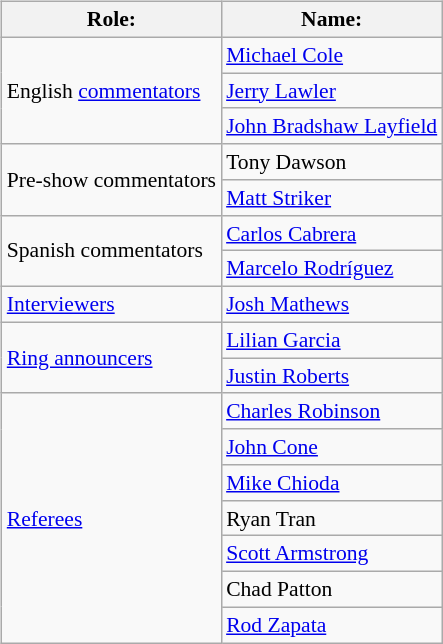<table class=wikitable style="font-size:90%; margin: 0.5em 0 0.5em 1em; float: right; clear: right;">
<tr>
<th>Role:</th>
<th>Name:</th>
</tr>
<tr>
<td rowspan=3>English <a href='#'>commentators</a></td>
<td><a href='#'>Michael Cole</a></td>
</tr>
<tr>
<td><a href='#'>Jerry Lawler</a></td>
</tr>
<tr>
<td><a href='#'>John Bradshaw Layfield</a></td>
</tr>
<tr>
<td rowspan=2>Pre-show commentators</td>
<td>Tony Dawson</td>
</tr>
<tr>
<td><a href='#'>Matt Striker</a></td>
</tr>
<tr>
<td rowspan=2>Spanish commentators</td>
<td><a href='#'>Carlos Cabrera</a></td>
</tr>
<tr>
<td><a href='#'>Marcelo Rodríguez</a></td>
</tr>
<tr>
<td><a href='#'>Interviewers</a></td>
<td><a href='#'>Josh Mathews</a></td>
</tr>
<tr>
<td rowspan=2><a href='#'>Ring announcers</a></td>
<td><a href='#'>Lilian Garcia</a></td>
</tr>
<tr>
<td><a href='#'>Justin Roberts</a></td>
</tr>
<tr>
<td rowspan=7><a href='#'>Referees</a></td>
<td><a href='#'>Charles Robinson</a></td>
</tr>
<tr>
<td><a href='#'>John Cone</a></td>
</tr>
<tr>
<td><a href='#'>Mike Chioda</a></td>
</tr>
<tr>
<td>Ryan Tran</td>
</tr>
<tr>
<td><a href='#'>Scott Armstrong</a></td>
</tr>
<tr>
<td>Chad Patton</td>
</tr>
<tr>
<td><a href='#'>Rod Zapata</a></td>
</tr>
</table>
